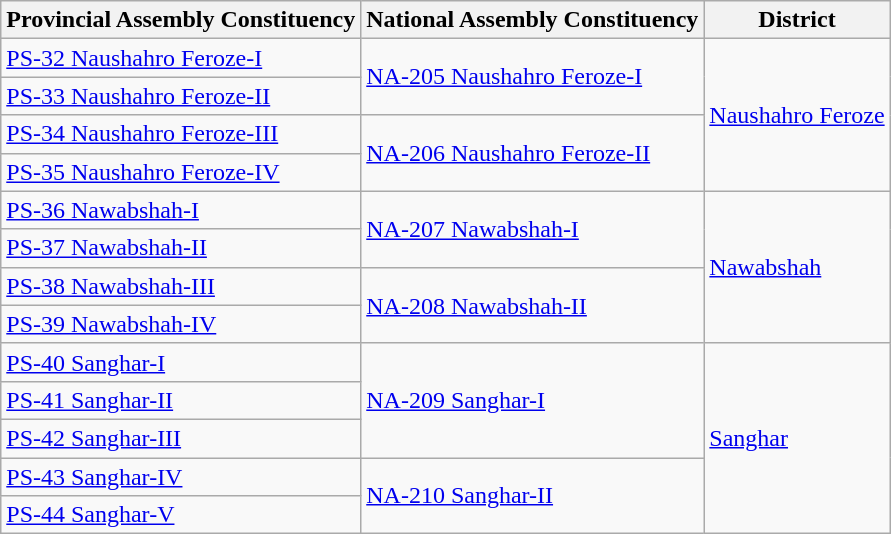<table class="wikitable sortable static-row-numbers static-row-header-hash">
<tr>
<th>Provincial Assembly Constituency</th>
<th>National Assembly Constituency</th>
<th>District</th>
</tr>
<tr>
<td><a href='#'>PS-32 Naushahro Feroze-I</a></td>
<td rowspan="2"><a href='#'>NA-205 Naushahro Feroze-I</a></td>
<td rowspan="4"><a href='#'>Naushahro Feroze</a></td>
</tr>
<tr>
<td><a href='#'>PS-33 Naushahro Feroze-II</a></td>
</tr>
<tr>
<td><a href='#'>PS-34 Naushahro Feroze-III</a></td>
<td rowspan="2"><a href='#'>NA-206 Naushahro Feroze-II</a></td>
</tr>
<tr>
<td><a href='#'>PS-35 Naushahro Feroze-IV</a></td>
</tr>
<tr>
<td><a href='#'>PS-36 Nawabshah-I</a></td>
<td rowspan="2"><a href='#'>NA-207 Nawabshah-I</a></td>
<td rowspan="4"><a href='#'>Nawabshah</a></td>
</tr>
<tr>
<td><a href='#'>PS-37 Nawabshah-II</a></td>
</tr>
<tr>
<td><a href='#'>PS-38 Nawabshah-III</a></td>
<td rowspan="2"><a href='#'>NA-208 Nawabshah-II</a></td>
</tr>
<tr>
<td><a href='#'>PS-39 Nawabshah-IV</a></td>
</tr>
<tr>
<td><a href='#'>PS-40 Sanghar-I</a></td>
<td rowspan="3"><a href='#'>NA-209 Sanghar-I</a></td>
<td rowspan="5"><a href='#'>Sanghar</a></td>
</tr>
<tr>
<td><a href='#'>PS-41 Sanghar-II</a></td>
</tr>
<tr>
<td><a href='#'>PS-42 Sanghar-III</a></td>
</tr>
<tr>
<td><a href='#'>PS-43 Sanghar-IV</a></td>
<td rowspan="2"><a href='#'>NA-210 Sanghar-II</a></td>
</tr>
<tr>
<td><a href='#'>PS-44 Sanghar-V</a></td>
</tr>
</table>
